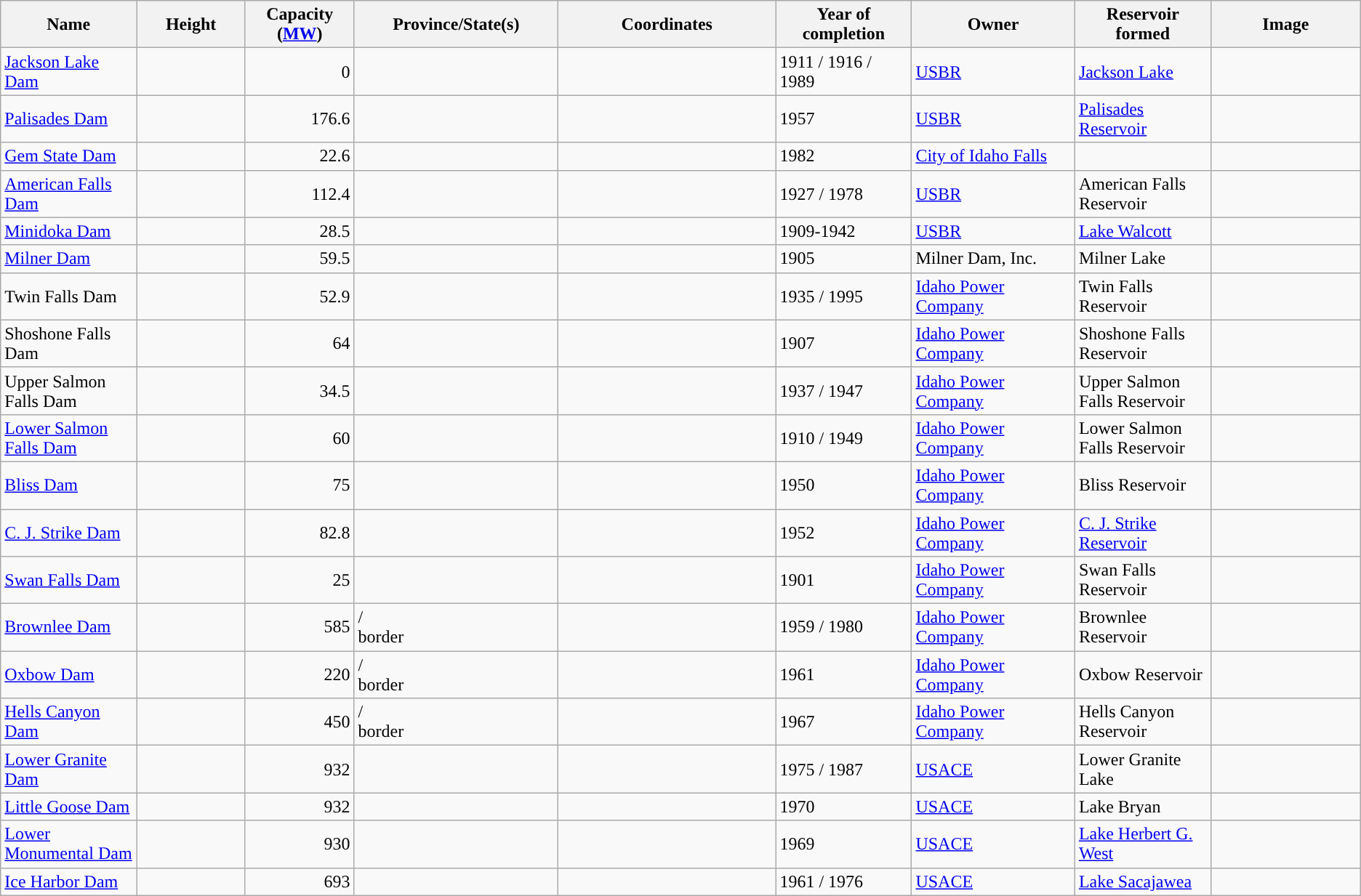<table class="wikitable sortable" border="1">
<tr>
<th width="10%">Name</th>
<th width="8%">Height</th>
<th width="8%">Capacity (<a href='#'>MW</a>)</th>
<th width="15%">Province/State(s)</th>
<th width="16%">Coordinates</th>
<th width="10%">Year of completion</th>
<th width="12%">Owner</th>
<th width="10%">Reservoir formed</th>
<th>Image</th>
</tr>
<tr>
<td><a href='#'>Jackson Lake Dam</a></td>
<td></td>
<td align="right">0</td>
<td></td>
<td></td>
<td>1911 / 1916 / 1989</td>
<td><a href='#'>USBR</a></td>
<td><a href='#'>Jackson Lake</a></td>
<td></td>
</tr>
<tr>
<td><a href='#'>Palisades Dam</a></td>
<td></td>
<td align="right">176.6</td>
<td></td>
<td></td>
<td>1957</td>
<td><a href='#'>USBR</a></td>
<td><a href='#'>Palisades Reservoir</a></td>
<td></td>
</tr>
<tr>
<td><a href='#'>Gem State Dam</a></td>
<td></td>
<td align="right">22.6</td>
<td></td>
<td></td>
<td>1982</td>
<td><a href='#'>City of Idaho Falls</a></td>
<td></td>
<td></td>
</tr>
<tr>
<td><a href='#'>American Falls Dam</a></td>
<td></td>
<td align="right">112.4</td>
<td></td>
<td></td>
<td>1927 / 1978</td>
<td><a href='#'>USBR</a></td>
<td>American Falls Reservoir</td>
<td></td>
</tr>
<tr>
<td><a href='#'>Minidoka Dam</a></td>
<td></td>
<td align="right">28.5</td>
<td></td>
<td></td>
<td>1909-1942</td>
<td><a href='#'>USBR</a></td>
<td><a href='#'>Lake Walcott</a></td>
<td></td>
</tr>
<tr>
<td><a href='#'>Milner Dam</a></td>
<td></td>
<td align="right">59.5</td>
<td></td>
<td></td>
<td>1905</td>
<td>Milner Dam, Inc.</td>
<td>Milner Lake</td>
<td></td>
</tr>
<tr>
<td>Twin Falls Dam</td>
<td></td>
<td align="right">52.9</td>
<td></td>
<td></td>
<td>1935 / 1995</td>
<td><a href='#'>Idaho Power Company</a></td>
<td>Twin Falls Reservoir</td>
<td></td>
</tr>
<tr>
<td>Shoshone Falls Dam</td>
<td></td>
<td align="right">64</td>
<td></td>
<td></td>
<td>1907</td>
<td><a href='#'>Idaho Power Company</a></td>
<td>Shoshone Falls Reservoir</td>
<td></td>
</tr>
<tr>
<td>Upper Salmon Falls Dam</td>
<td></td>
<td align="right">34.5</td>
<td></td>
<td></td>
<td>1937 / 1947</td>
<td><a href='#'>Idaho Power Company</a></td>
<td>Upper Salmon Falls Reservoir</td>
<td></td>
</tr>
<tr>
<td><a href='#'>Lower Salmon Falls Dam</a></td>
<td></td>
<td align="right">60</td>
<td></td>
<td></td>
<td>1910 / 1949</td>
<td><a href='#'>Idaho Power Company</a></td>
<td>Lower Salmon Falls Reservoir</td>
<td></td>
</tr>
<tr>
<td><a href='#'>Bliss Dam</a></td>
<td></td>
<td align="right">75</td>
<td></td>
<td></td>
<td>1950</td>
<td><a href='#'>Idaho Power Company</a></td>
<td>Bliss Reservoir</td>
<td></td>
</tr>
<tr>
<td><a href='#'>C. J. Strike Dam</a></td>
<td></td>
<td align="right">82.8</td>
<td></td>
<td></td>
<td>1952</td>
<td><a href='#'>Idaho Power Company</a></td>
<td><a href='#'>C. J. Strike Reservoir</a></td>
<td></td>
</tr>
<tr>
<td><a href='#'>Swan Falls Dam</a></td>
<td></td>
<td align="right">25</td>
<td></td>
<td></td>
<td>1901</td>
<td><a href='#'>Idaho Power Company</a></td>
<td>Swan Falls Reservoir</td>
<td></td>
</tr>
<tr>
<td><a href='#'>Brownlee Dam</a></td>
<td></td>
<td align="right">585</td>
<td> / <br>  border</td>
<td></td>
<td>1959 / 1980</td>
<td><a href='#'>Idaho Power Company</a></td>
<td>Brownlee Reservoir</td>
<td></td>
</tr>
<tr>
<td><a href='#'>Oxbow Dam</a></td>
<td></td>
<td align="right">220</td>
<td> / <br>  border</td>
<td></td>
<td>1961</td>
<td><a href='#'>Idaho Power Company</a></td>
<td>Oxbow Reservoir</td>
<td></td>
</tr>
<tr>
<td><a href='#'>Hells Canyon Dam</a></td>
<td></td>
<td align="right">450</td>
<td> / <br>  border</td>
<td></td>
<td>1967</td>
<td><a href='#'>Idaho Power Company</a></td>
<td>Hells Canyon Reservoir</td>
<td></td>
</tr>
<tr>
<td><a href='#'>Lower Granite Dam</a></td>
<td></td>
<td align="right">932</td>
<td></td>
<td></td>
<td>1975 / 1987 </td>
<td><a href='#'>USACE</a></td>
<td>Lower Granite Lake</td>
<td></td>
</tr>
<tr>
<td><a href='#'>Little Goose Dam</a></td>
<td></td>
<td align="right">932</td>
<td></td>
<td></td>
<td>1970</td>
<td><a href='#'>USACE</a></td>
<td>Lake Bryan</td>
<td></td>
</tr>
<tr>
<td><a href='#'>Lower Monumental Dam</a></td>
<td></td>
<td align="right">930</td>
<td></td>
<td></td>
<td>1969</td>
<td><a href='#'>USACE</a></td>
<td><a href='#'>Lake Herbert G. West</a></td>
<td></td>
</tr>
<tr>
<td><a href='#'>Ice Harbor Dam</a></td>
<td></td>
<td align="right">693</td>
<td></td>
<td></td>
<td>1961 / 1976 </td>
<td><a href='#'>USACE</a></td>
<td><a href='#'>Lake Sacajawea</a></td>
<td></td>
</tr>
</table>
